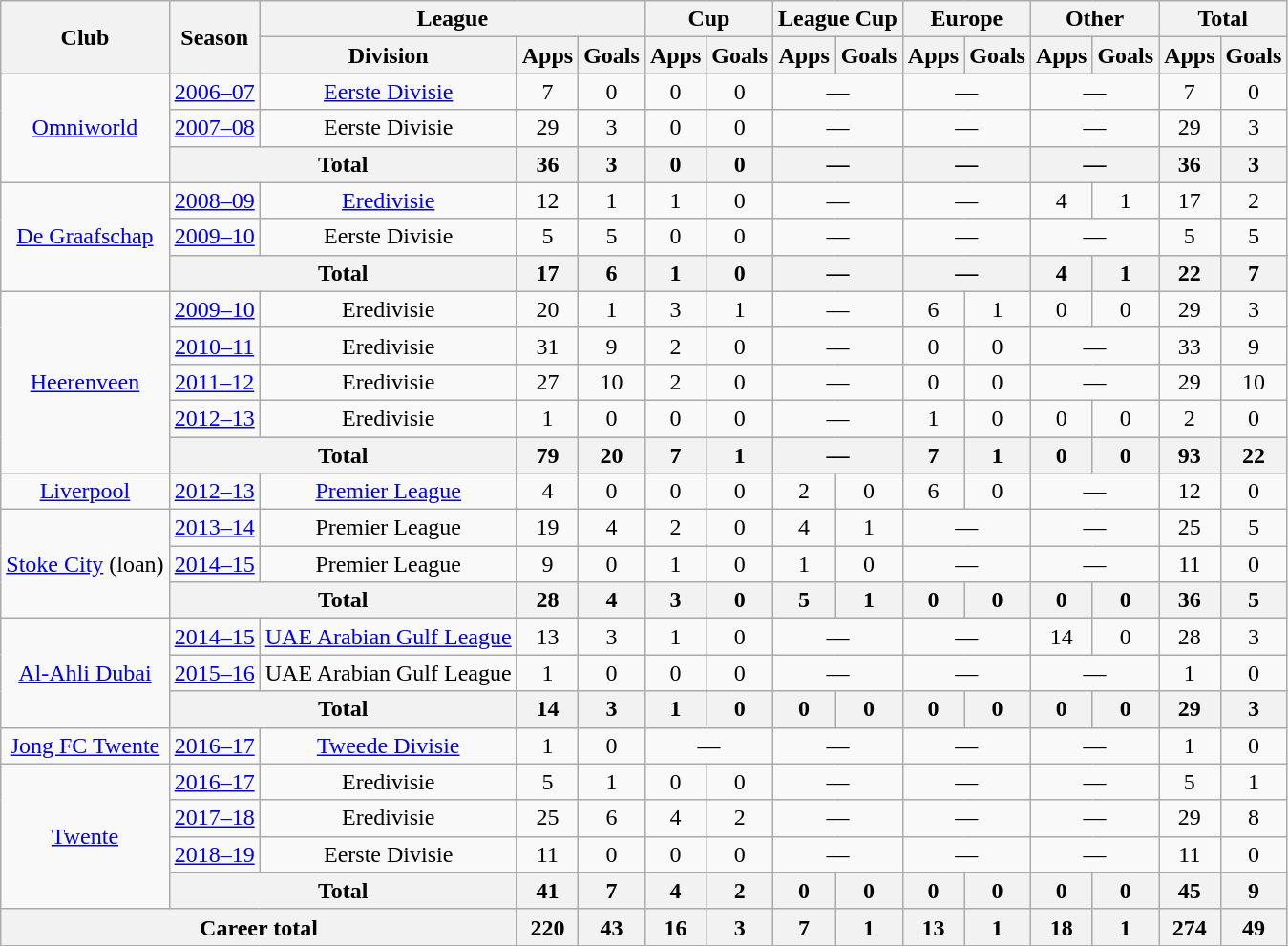<table class="wikitable" style="text-align: center;">
<tr>
<th rowspan="2">Club</th>
<th rowspan="2">Season</th>
<th colspan="3">League</th>
<th colspan="2">Cup</th>
<th colspan="2">League Cup</th>
<th colspan="2">Europe</th>
<th colspan="2">Other</th>
<th colspan="2">Total</th>
</tr>
<tr>
<th>Division</th>
<th>Apps</th>
<th>Goals</th>
<th>Apps</th>
<th>Goals</th>
<th>Apps</th>
<th>Goals</th>
<th>Apps</th>
<th>Goals</th>
<th>Apps</th>
<th>Goals</th>
<th>Apps</th>
<th>Goals</th>
</tr>
<tr>
<td rowspan="3"><a href='#'>Omniworld</a></td>
<td><a href='#'>2006–07</a></td>
<td><a href='#'>Eerste Divisie</a></td>
<td>7</td>
<td>0</td>
<td>0</td>
<td>0</td>
<td colspan="2">—</td>
<td colspan="2">—</td>
<td colspan="2">—</td>
<td>7</td>
<td>0</td>
</tr>
<tr>
<td><a href='#'>2007–08</a></td>
<td>Eerste Divisie</td>
<td>29</td>
<td>3</td>
<td>0</td>
<td>0</td>
<td colspan="2">—</td>
<td colspan="2">—</td>
<td colspan="2">—</td>
<td>29</td>
<td>3</td>
</tr>
<tr>
<th colspan="2">Total</th>
<th>36</th>
<th>3</th>
<th>0</th>
<th>0</th>
<th colspan="2">—</th>
<th colspan="2">—</th>
<th colspan="2">—</th>
<th>36</th>
<th>3</th>
</tr>
<tr>
<td rowspan="3"><a href='#'>De Graafschap</a></td>
<td><a href='#'>2008–09</a></td>
<td><a href='#'>Eredivisie</a></td>
<td>12</td>
<td>1</td>
<td>1</td>
<td>0</td>
<td colspan="2">—</td>
<td colspan="2">—</td>
<td>4</td>
<td>1</td>
<td>17</td>
<td>2</td>
</tr>
<tr>
<td><a href='#'>2009–10</a></td>
<td>Eerste Divisie</td>
<td>5</td>
<td>5</td>
<td>0</td>
<td>0</td>
<td colspan="2">—</td>
<td colspan="2">—</td>
<td colspan="2">—</td>
<td>5</td>
<td>5</td>
</tr>
<tr>
<th colspan="2">Total</th>
<th>17</th>
<th>6</th>
<th>1</th>
<th>0</th>
<th colspan="2">—</th>
<th colspan="2">—</th>
<th>4</th>
<th>1</th>
<th>22</th>
<th>7</th>
</tr>
<tr>
<td rowspan="5"><a href='#'>Heerenveen</a></td>
<td><a href='#'>2009–10</a></td>
<td>Eredivisie</td>
<td>20</td>
<td>1</td>
<td>3</td>
<td>1</td>
<td colspan="2">—</td>
<td>6</td>
<td>1</td>
<td>0</td>
<td>0</td>
<td>29</td>
<td>3</td>
</tr>
<tr>
<td><a href='#'>2010–11</a></td>
<td>Eredivisie</td>
<td>31</td>
<td>9</td>
<td>2</td>
<td>0</td>
<td colspan="2">—</td>
<td>0</td>
<td>0</td>
<td colspan="2">—</td>
<td>33</td>
<td>9</td>
</tr>
<tr>
<td><a href='#'>2011–12</a></td>
<td>Eredivisie</td>
<td>27</td>
<td>10</td>
<td>2</td>
<td>0</td>
<td colspan="2">—</td>
<td>0</td>
<td>0</td>
<td colspan="2">—</td>
<td>29</td>
<td>10</td>
</tr>
<tr>
<td><a href='#'>2012–13</a></td>
<td>Eredivisie</td>
<td>1</td>
<td>0</td>
<td>0</td>
<td>0</td>
<td colspan="2">—</td>
<td>1</td>
<td>0</td>
<td>0</td>
<td>0</td>
<td>2</td>
<td>0</td>
</tr>
<tr>
<th colspan="2">Total</th>
<th>79</th>
<th>20</th>
<th>7</th>
<th>1</th>
<th colspan="2">—</th>
<th>7</th>
<th>1</th>
<th>0</th>
<th>0</th>
<th>93</th>
<th>22</th>
</tr>
<tr>
<td><a href='#'>Liverpool</a></td>
<td><a href='#'>2012–13</a></td>
<td><a href='#'>Premier League</a></td>
<td>4</td>
<td>0</td>
<td>0</td>
<td>0</td>
<td>2</td>
<td>0</td>
<td>6</td>
<td>0</td>
<td colspan="2">—</td>
<td>12</td>
<td>0</td>
</tr>
<tr>
<td rowspan="3"><a href='#'>Stoke City</a> (loan)</td>
<td><a href='#'>2013–14</a></td>
<td>Premier League</td>
<td>19</td>
<td>4</td>
<td>2</td>
<td>0</td>
<td>4</td>
<td>1</td>
<td colspan="2">—</td>
<td colspan="2">—</td>
<td>25</td>
<td>5</td>
</tr>
<tr>
<td><a href='#'>2014–15</a></td>
<td>Premier League</td>
<td>9</td>
<td>0</td>
<td>1</td>
<td>0</td>
<td>1</td>
<td>0</td>
<td colspan="2">—</td>
<td colspan="2">—</td>
<td>11</td>
<td>0</td>
</tr>
<tr>
<th colspan="2">Total</th>
<th>28</th>
<th>4</th>
<th>3</th>
<th>0</th>
<th>5</th>
<th>1</th>
<th>0</th>
<th>0</th>
<th>0</th>
<th>0</th>
<th>36</th>
<th>5</th>
</tr>
<tr>
<td rowspan="3"><a href='#'>Al-Ahli Dubai</a></td>
<td><a href='#'>2014–15</a></td>
<td><a href='#'>UAE Arabian Gulf League</a></td>
<td>13</td>
<td>3</td>
<td>1</td>
<td>0</td>
<td colspan="2">—</td>
<td colspan="2">—</td>
<td>14</td>
<td>0</td>
<td>28</td>
<td>3</td>
</tr>
<tr>
<td><a href='#'>2015–16</a></td>
<td>UAE Arabian Gulf League</td>
<td>1</td>
<td>0</td>
<td>0</td>
<td>0</td>
<td colspan="2">—</td>
<td colspan="2">—</td>
<td colspan="2">—</td>
<td>1</td>
<td>0</td>
</tr>
<tr>
<th colspan="2">Total</th>
<th>14</th>
<th>3</th>
<th>1</th>
<th>0</th>
<th>0</th>
<th>0</th>
<th>0</th>
<th>0</th>
<th>0</th>
<th>0</th>
<th>29</th>
<th>3</th>
</tr>
<tr>
<td><a href='#'>Jong FC Twente</a></td>
<td><a href='#'>2016–17</a></td>
<td><a href='#'>Tweede Divisie</a></td>
<td>1</td>
<td>0</td>
<td colspan="2">—</td>
<td colspan="2">—</td>
<td colspan="2">—</td>
<td colspan="2">—</td>
<td>1</td>
<td>0</td>
</tr>
<tr>
<td rowspan=4><a href='#'>Twente</a></td>
<td><a href='#'>2016–17</a></td>
<td>Eredivisie</td>
<td>5</td>
<td>1</td>
<td>0</td>
<td>0</td>
<td colspan="2">—</td>
<td colspan="2">—</td>
<td colspan="2">—</td>
<td>5</td>
<td>1</td>
</tr>
<tr>
<td><a href='#'>2017–18</a></td>
<td>Eredivisie</td>
<td>25</td>
<td>6</td>
<td>4</td>
<td>2</td>
<td colspan="2">—</td>
<td colspan="2">—</td>
<td colspan="2">—</td>
<td>29</td>
<td>8</td>
</tr>
<tr>
<td><a href='#'>2018–19</a></td>
<td>Eerste Divisie</td>
<td>11</td>
<td>0</td>
<td>0</td>
<td>0</td>
<td colspan="2">—</td>
<td colspan="2">—</td>
<td colspan="2">—</td>
<td>11</td>
<td>0</td>
</tr>
<tr>
<th colspan="2">Total</th>
<th>41</th>
<th>7</th>
<th>4</th>
<th>2</th>
<th>0</th>
<th>0</th>
<th>0</th>
<th>0</th>
<th>0</th>
<th>0</th>
<th>45</th>
<th>9</th>
</tr>
<tr>
<th colspan="3">Career total</th>
<th>220</th>
<th>43</th>
<th>16</th>
<th>3</th>
<th>7</th>
<th>1</th>
<th>13</th>
<th>1</th>
<th>18</th>
<th>1</th>
<th>274</th>
<th>49</th>
</tr>
</table>
